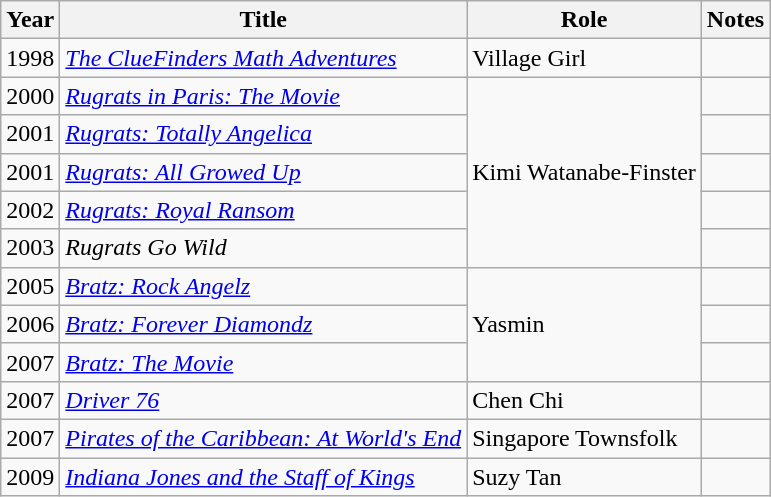<table class="wikitable sortable">
<tr>
<th>Year</th>
<th>Title</th>
<th class="unsortable">Role</th>
<th>Notes</th>
</tr>
<tr>
<td>1998</td>
<td><em><a href='#'>The ClueFinders Math Adventures</a></em></td>
<td>Village Girl</td>
<td></td>
</tr>
<tr>
<td>2000</td>
<td><em><a href='#'>Rugrats in Paris: The Movie</a></em></td>
<td rowspan="5">Kimi Watanabe-Finster</td>
<td></td>
</tr>
<tr>
<td>2001</td>
<td><em><a href='#'>Rugrats: Totally Angelica</a></em></td>
<td></td>
</tr>
<tr>
<td>2001</td>
<td><em><a href='#'>Rugrats: All Growed Up</a></em></td>
<td></td>
</tr>
<tr>
<td>2002</td>
<td><em><a href='#'>Rugrats: Royal Ransom</a></em></td>
<td></td>
</tr>
<tr>
<td>2003</td>
<td><em>Rugrats Go Wild</em></td>
<td></td>
</tr>
<tr>
<td>2005</td>
<td><em><a href='#'>Bratz: Rock Angelz</a></em></td>
<td rowspan="3">Yasmin</td>
<td></td>
</tr>
<tr>
<td>2006</td>
<td><em><a href='#'>Bratz: Forever Diamondz</a></em></td>
<td></td>
</tr>
<tr>
<td>2007</td>
<td><em><a href='#'>Bratz: The Movie</a></em></td>
<td></td>
</tr>
<tr>
<td>2007</td>
<td><em><a href='#'>Driver 76</a></em></td>
<td>Chen Chi</td>
<td></td>
</tr>
<tr>
<td>2007</td>
<td><em><a href='#'>Pirates of the Caribbean: At World's End</a></em></td>
<td>Singapore Townsfolk</td>
<td></td>
</tr>
<tr>
<td>2009</td>
<td><em><a href='#'>Indiana Jones and the Staff of Kings</a></em></td>
<td>Suzy Tan</td>
<td></td>
</tr>
</table>
